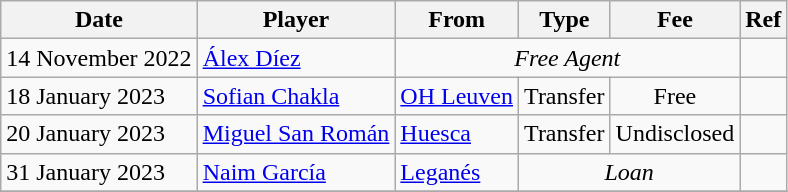<table class="wikitable">
<tr>
<th>Date</th>
<th>Player</th>
<th>From</th>
<th>Type</th>
<th>Fee</th>
<th>Ref</th>
</tr>
<tr>
<td>14 November 2022</td>
<td> <a href='#'>Álex Díez</a></td>
<td colspan=3 align=center><em>Free Agent</em></td>
<td align=center></td>
</tr>
<tr>
<td>18 January 2023</td>
<td> <a href='#'>Sofian Chakla</a></td>
<td> <a href='#'>OH Leuven</a></td>
<td align=center>Transfer</td>
<td align=center>Free</td>
<td align=center></td>
</tr>
<tr>
<td>20 January 2023</td>
<td> <a href='#'>Miguel San Román</a></td>
<td><a href='#'>Huesca</a></td>
<td align=center>Transfer</td>
<td align=center>Undisclosed</td>
<td align=center></td>
</tr>
<tr>
<td>31 January 2023</td>
<td> <a href='#'>Naim García</a></td>
<td><a href='#'>Leganés</a></td>
<td colspan=2 align=center><em>Loan</em></td>
<td align=center></td>
</tr>
<tr>
</tr>
</table>
